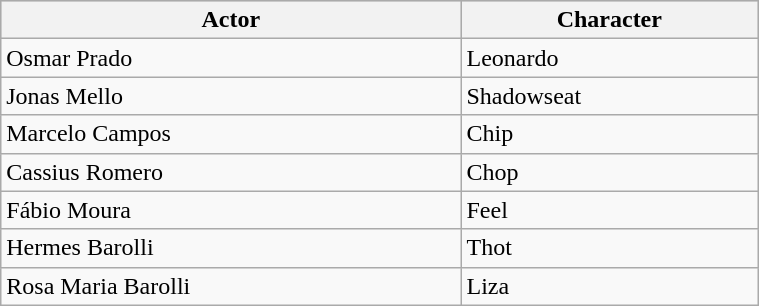<table class="wikitable" width="40%">
<tr bgcolor="#CCCCCC">
<th>Actor</th>
<th><strong>Character</strong></th>
</tr>
<tr>
<td>Osmar Prado</td>
<td>Leonardo</td>
</tr>
<tr>
<td>Jonas Mello</td>
<td>Shadowseat</td>
</tr>
<tr>
<td>Marcelo Campos</td>
<td>Chip</td>
</tr>
<tr>
<td>Cassius Romero</td>
<td>Chop</td>
</tr>
<tr>
<td>Fábio Moura</td>
<td>Feel</td>
</tr>
<tr>
<td>Hermes Barolli</td>
<td>Thot</td>
</tr>
<tr>
<td>Rosa Maria Barolli</td>
<td>Liza</td>
</tr>
</table>
